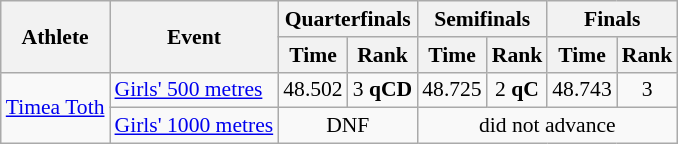<table class="wikitable" style="font-size:90%;">
<tr>
<th rowspan=2>Athlete</th>
<th rowspan=2>Event</th>
<th colspan=2>Quarterfinals</th>
<th colspan=2>Semifinals</th>
<th colspan=2>Finals</th>
</tr>
<tr>
<th>Time</th>
<th>Rank</th>
<th>Time</th>
<th>Rank</th>
<th>Time</th>
<th>Rank</th>
</tr>
<tr>
<td rowspan=2><a href='#'>Timea Toth</a></td>
<td><a href='#'>Girls' 500 metres</a></td>
<td align=center>48.502</td>
<td align=center>3 <strong>qCD</strong></td>
<td align=center>48.725</td>
<td align=center>2 <strong>qC</strong></td>
<td align=center>48.743</td>
<td align=center>3</td>
</tr>
<tr>
<td><a href='#'>Girls' 1000 metres</a></td>
<td align=center colspan=2>DNF</td>
<td align=center colspan=4>did not advance</td>
</tr>
</table>
